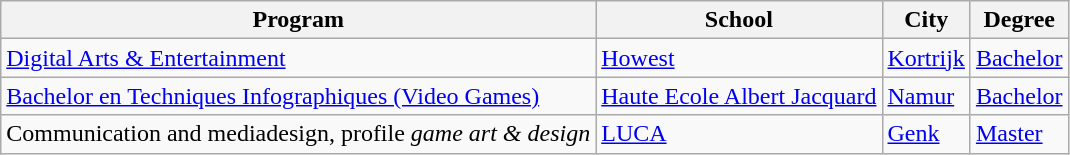<table class="wikitable">
<tr>
<th scope="col">Program</th>
<th scope="col">School</th>
<th scope="col">City</th>
<th scope="col">Degree</th>
</tr>
<tr>
<td><a href='#'>Digital Arts & Entertainment</a></td>
<td><a href='#'>Howest</a></td>
<td><a href='#'>Kortrijk</a></td>
<td><a href='#'>Bachelor</a></td>
</tr>
<tr>
<td><a href='#'>Bachelor en Techniques Infographiques (Video Games)</a></td>
<td><a href='#'>Haute Ecole Albert Jacquard</a></td>
<td><a href='#'>Namur</a></td>
<td><a href='#'>Bachelor</a></td>
</tr>
<tr>
<td>Communication and mediadesign, profile <em>game art & design</em></td>
<td><a href='#'>LUCA</a></td>
<td><a href='#'>Genk</a></td>
<td><a href='#'>Master</a></td>
</tr>
</table>
